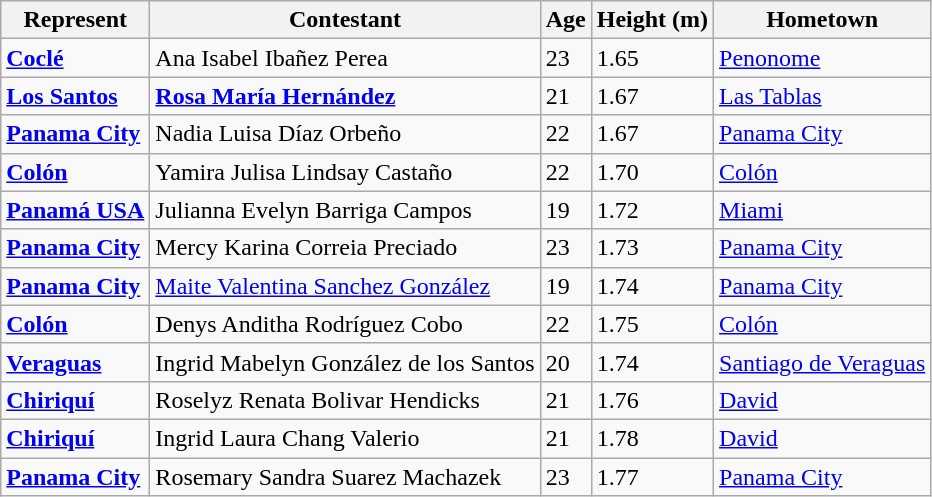<table class="sortable wikitable">
<tr>
<th>Represent</th>
<th>Contestant</th>
<th>Age</th>
<th>Height (m)</th>
<th>Hometown</th>
</tr>
<tr>
<td><strong><a href='#'>Coclé</a></strong></td>
<td>Ana Isabel Ibañez Perea</td>
<td>23</td>
<td>1.65</td>
<td><a href='#'>Penonome</a></td>
</tr>
<tr>
<td><strong><a href='#'>Los Santos</a></strong></td>
<td><strong><a href='#'>Rosa María Hernández</a></strong></td>
<td>21</td>
<td>1.67</td>
<td><a href='#'>Las Tablas</a></td>
</tr>
<tr>
<td><strong><a href='#'>Panama City</a></strong></td>
<td>Nadia Luisa Díaz Orbeño</td>
<td>22</td>
<td>1.67</td>
<td><a href='#'>Panama City</a></td>
</tr>
<tr>
<td><strong><a href='#'>Colón</a></strong></td>
<td>Yamira Julisa Lindsay Castaño</td>
<td>22</td>
<td>1.70</td>
<td><a href='#'>Colón</a></td>
</tr>
<tr>
<td><strong><a href='#'>Panamá USA</a></strong></td>
<td>Julianna Evelyn Barriga Campos</td>
<td>19</td>
<td>1.72</td>
<td><a href='#'>Miami</a></td>
</tr>
<tr>
<td><strong><a href='#'>Panama City</a></strong></td>
<td>Mercy Karina Correia Preciado</td>
<td>23</td>
<td>1.73</td>
<td><a href='#'>Panama City</a></td>
</tr>
<tr>
<td><strong><a href='#'>Panama City</a></strong></td>
<td><a href='#'>Maite Valentina Sanchez González</a></td>
<td>19</td>
<td>1.74</td>
<td><a href='#'>Panama City</a></td>
</tr>
<tr>
<td><strong><a href='#'>Colón</a></strong></td>
<td>Denys Anditha Rodríguez Cobo</td>
<td>22</td>
<td>1.75</td>
<td><a href='#'>Colón</a></td>
</tr>
<tr>
<td><strong><a href='#'>Veraguas</a></strong></td>
<td>Ingrid Mabelyn González de los Santos</td>
<td>20</td>
<td>1.74</td>
<td><a href='#'>Santiago de Veraguas</a></td>
</tr>
<tr>
<td><strong><a href='#'>Chiriquí</a></strong></td>
<td>Roselyz Renata Bolivar Hendicks</td>
<td>21</td>
<td>1.76</td>
<td><a href='#'>David</a></td>
</tr>
<tr>
<td><strong><a href='#'>Chiriquí</a></strong></td>
<td>Ingrid Laura Chang Valerio</td>
<td>21</td>
<td>1.78</td>
<td><a href='#'>David</a></td>
</tr>
<tr>
<td><strong><a href='#'>Panama City</a></strong></td>
<td>Rosemary Sandra Suarez Machazek</td>
<td>23</td>
<td>1.77</td>
<td><a href='#'>Panama City</a></td>
</tr>
</table>
